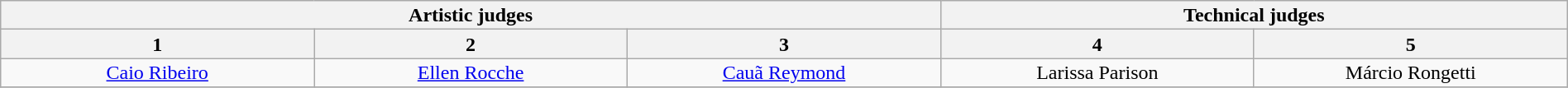<table class="wikitable" style="font-size:100%; line-height:16px; text-align:center" width="100%">
<tr>
<th colspan=3>Artistic judges</th>
<th colspan=2>Technical judges</th>
</tr>
<tr>
<th width="20.0%">1</th>
<th width="20.0%">2</th>
<th width="20.0%">3</th>
<th width="20.0%">4</th>
<th width="20.0%">5</th>
</tr>
<tr>
<td><a href='#'>Caio Ribeiro</a></td>
<td><a href='#'>Ellen Rocche</a></td>
<td><a href='#'>Cauã Reymond</a></td>
<td>Larissa Parison</td>
<td>Márcio Rongetti</td>
</tr>
<tr>
</tr>
</table>
